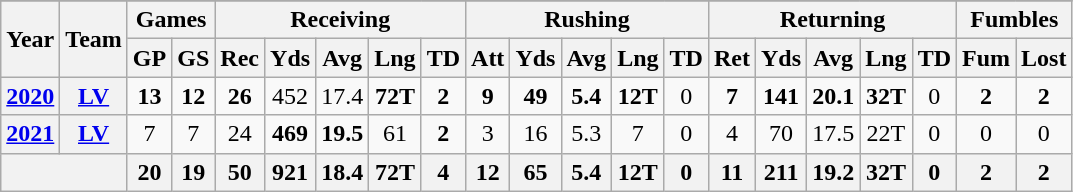<table style="text-align:center;" class="wikitable">
<tr style="font-weight:bold;background:#03202F;color:White;">
</tr>
<tr>
<th rowspan="2">Year</th>
<th rowspan="2">Team</th>
<th colspan="2">Games</th>
<th colspan="5">Receiving</th>
<th colspan="5">Rushing</th>
<th colspan="5">Returning</th>
<th colspan="2">Fumbles</th>
</tr>
<tr>
<th>GP</th>
<th>GS</th>
<th>Rec</th>
<th>Yds</th>
<th>Avg</th>
<th>Lng</th>
<th>TD</th>
<th>Att</th>
<th>Yds</th>
<th>Avg</th>
<th>Lng</th>
<th>TD</th>
<th>Ret</th>
<th>Yds</th>
<th>Avg</th>
<th>Lng</th>
<th>TD</th>
<th>Fum</th>
<th>Lost</th>
</tr>
<tr>
<th><a href='#'>2020</a></th>
<th><a href='#'>LV</a></th>
<td><strong>13</strong></td>
<td><strong>12</strong></td>
<td><strong>26</strong></td>
<td>452</td>
<td>17.4</td>
<td><strong>72T</strong></td>
<td><strong>2</strong></td>
<td><strong>9</strong></td>
<td><strong>49</strong></td>
<td><strong>5.4</strong></td>
<td><strong>12T</strong></td>
<td>0</td>
<td><strong>7</strong></td>
<td><strong>141</strong></td>
<td><strong>20.1</strong></td>
<td><strong>32T</strong></td>
<td>0</td>
<td><strong>2</strong></td>
<td><strong>2</strong></td>
</tr>
<tr>
<th><a href='#'>2021</a></th>
<th><a href='#'>LV</a></th>
<td>7</td>
<td>7</td>
<td>24</td>
<td><strong>469</strong></td>
<td><strong>19.5</strong></td>
<td>61</td>
<td><strong>2</strong></td>
<td>3</td>
<td>16</td>
<td>5.3</td>
<td>7</td>
<td>0</td>
<td>4</td>
<td>70</td>
<td>17.5</td>
<td>22T</td>
<td>0</td>
<td>0</td>
<td>0</td>
</tr>
<tr>
<th colspan="2"></th>
<th>20</th>
<th>19</th>
<th>50</th>
<th>921</th>
<th>18.4</th>
<th>72T</th>
<th>4</th>
<th>12</th>
<th>65</th>
<th>5.4</th>
<th>12T</th>
<th>0</th>
<th>11</th>
<th>211</th>
<th>19.2</th>
<th>32T</th>
<th>0</th>
<th>2</th>
<th>2</th>
</tr>
</table>
